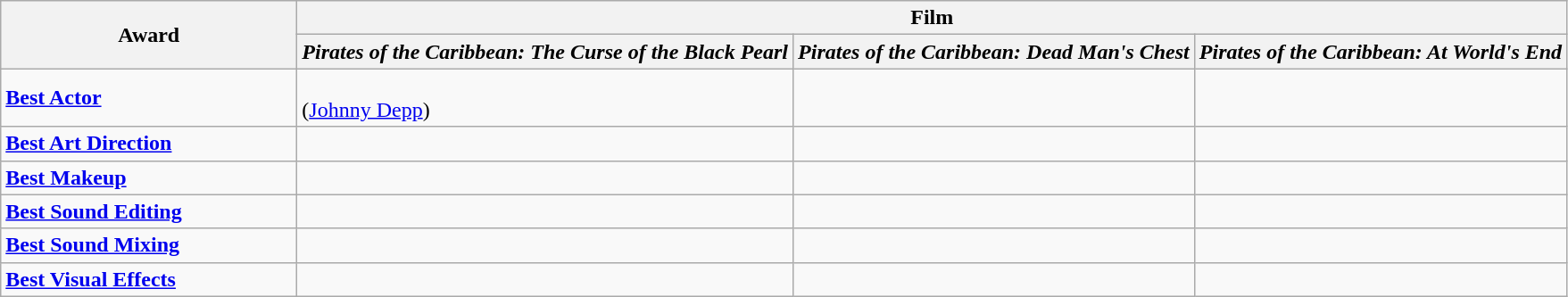<table class="wikitable" style="margin:left;">
<tr>
<th style="width:214px;" rowspan="2">Award</th>
<th colspan="3">Film</th>
</tr>
<tr>
<th><em>Pirates of the Caribbean: The Curse of the Black Pearl</em></th>
<th><em>Pirates of the Caribbean: Dead Man's Chest</em></th>
<th><em>Pirates of the Caribbean: At World's End</em></th>
</tr>
<tr>
<td><strong><a href='#'>Best Actor</a></strong></td>
<td><br>(<a href='#'>Johnny Depp</a>)</td>
<td></td>
<td></td>
</tr>
<tr>
<td><strong><a href='#'>Best Art Direction</a></strong></td>
<td></td>
<td></td>
<td></td>
</tr>
<tr>
<td><strong><a href='#'>Best Makeup</a></strong></td>
<td></td>
<td></td>
<td></td>
</tr>
<tr>
<td><strong><a href='#'>Best Sound Editing</a></strong></td>
<td></td>
<td></td>
<td></td>
</tr>
<tr>
<td><strong><a href='#'>Best Sound Mixing</a></strong></td>
<td></td>
<td></td>
<td></td>
</tr>
<tr>
<td><strong><a href='#'>Best Visual Effects</a></strong></td>
<td></td>
<td></td>
<td></td>
</tr>
</table>
